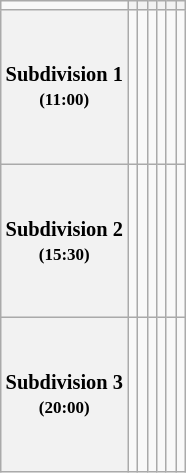<table class="wikitable" style="font-size:85%">
<tr>
<td></td>
<th></th>
<th></th>
<th></th>
<th></th>
<th></th>
<th></th>
</tr>
<tr>
<th>Subdivision 1 <br> <small>(11:00)</small></th>
<td align="center"><strong></strong></td>
<td align="center"><strong></strong></td>
<td><br><br>
<br>
<br>
<br>
<br>
</td>
<td align="center"><strong></strong></td>
<td><br><br>
<br>
<br>
<br>
<br>
</td>
<td align="center"><strong></strong></td>
</tr>
<tr>
<th>Subdivision 2 <br> <small>(15:30)</small></th>
<td><br><br>
<br>
<br>
<br>
<br>
</td>
<td align="center"><strong></strong></td>
<td align="center"><strong></strong></td>
<td align="center"><strong></strong></td>
<td><br><br>
<br>
<br>
<br>
<br>
</td>
<td align="center"><strong></strong></td>
</tr>
<tr>
<th>Subdivision 3 <br> <small>(20:00)</small></th>
<td align="center"><strong></strong></td>
<td align="center"><strong></strong></td>
<td align="center"><strong></strong></td>
<td><br><br>
<br>
<br>
<br>
<br>
</td>
<td><br><br>
<br>
<br>
<br>
<br>
</td>
<td align="center"><strong></strong></td>
</tr>
</table>
